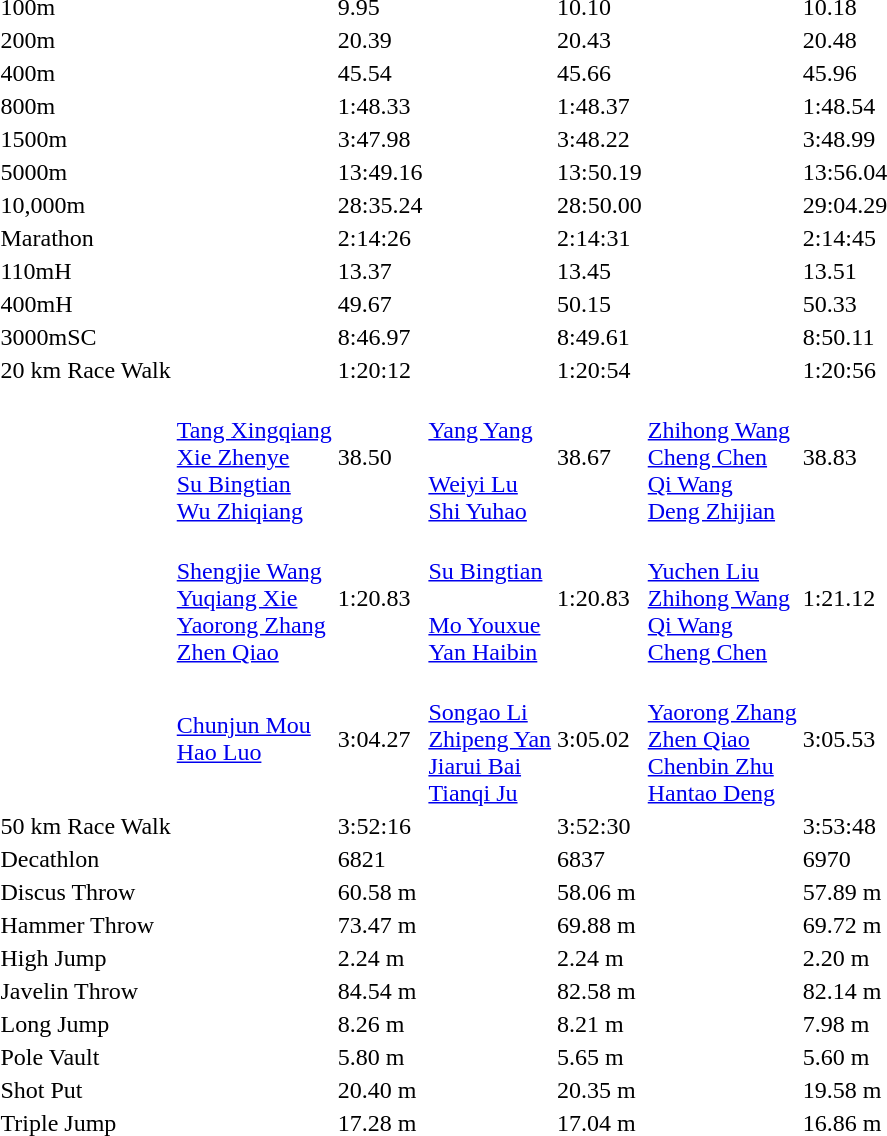<table>
<tr>
<td>100m</td>
<td></td>
<td>9.95</td>
<td></td>
<td>10.10</td>
<td></td>
<td>10.18</td>
</tr>
<tr>
<td>200m</td>
<td></td>
<td>20.39</td>
<td></td>
<td>20.43</td>
<td></td>
<td>20.48</td>
</tr>
<tr>
<td>400m</td>
<td></td>
<td>45.54</td>
<td></td>
<td>45.66</td>
<td></td>
<td>45.96</td>
</tr>
<tr>
<td>800m</td>
<td></td>
<td>1:48.33</td>
<td></td>
<td>1:48.37</td>
<td></td>
<td>1:48.54</td>
</tr>
<tr>
<td>1500m</td>
<td></td>
<td>3:47.98</td>
<td></td>
<td>3:48.22</td>
<td></td>
<td>3:48.99</td>
</tr>
<tr>
<td>5000m</td>
<td></td>
<td>13:49.16</td>
<td></td>
<td>13:50.19</td>
<td></td>
<td>13:56.04</td>
</tr>
<tr>
<td>10,000m</td>
<td></td>
<td>28:35.24</td>
<td></td>
<td>28:50.00</td>
<td></td>
<td>29:04.29</td>
</tr>
<tr>
<td>Marathon</td>
<td></td>
<td>2:14:26</td>
<td></td>
<td>2:14:31</td>
<td></td>
<td>2:14:45</td>
</tr>
<tr>
<td>110mH</td>
<td></td>
<td>13.37</td>
<td></td>
<td>13.45</td>
<td></td>
<td>13.51</td>
</tr>
<tr>
<td>400mH</td>
<td></td>
<td>49.67</td>
<td></td>
<td>50.15</td>
<td></td>
<td>50.33</td>
</tr>
<tr>
<td>3000mSC</td>
<td></td>
<td>8:46.97</td>
<td></td>
<td>8:49.61</td>
<td></td>
<td>8:50.11</td>
</tr>
<tr>
<td>20 km Race Walk</td>
<td></td>
<td>1:20:12</td>
<td></td>
<td>1:20:54</td>
<td></td>
<td>1:20:56</td>
</tr>
<tr>
<td></td>
<td><br><a href='#'>Tang Xingqiang</a><br><a href='#'>Xie Zhenye</a><br><a href='#'>Su Bingtian</a><br><a href='#'>Wu Zhiqiang</a></td>
<td>38.50</td>
<td><br><a href='#'>Yang Yang</a><br><br><a href='#'>Weiyi Lu</a><br><a href='#'>Shi Yuhao</a></td>
<td>38.67</td>
<td><br><a href='#'>Zhihong Wang</a><br><a href='#'>Cheng Chen</a><br><a href='#'>Qi Wang</a><br><a href='#'>Deng Zhijian</a></td>
<td>38.83</td>
</tr>
<tr>
<td></td>
<td><br><a href='#'>Shengjie Wang</a><br><a href='#'>Yuqiang Xie</a><br><a href='#'>Yaorong Zhang</a><br><a href='#'>Zhen Qiao</a></td>
<td>1:20.83</td>
<td><br><a href='#'>Su Bingtian</a><br><br><a href='#'>Mo Youxue</a><br><a href='#'>Yan Haibin</a></td>
<td>1:20.83</td>
<td><br><a href='#'>Yuchen Liu</a><br><a href='#'>Zhihong Wang</a><br><a href='#'>Qi Wang</a><br><a href='#'>Cheng Chen</a></td>
<td>1:21.12</td>
</tr>
<tr>
<td></td>
<td><br><a href='#'>Chunjun Mou</a><br><a href='#'>Hao Luo</a><br><br></td>
<td>3:04.27</td>
<td><br><a href='#'>Songao Li</a><br><a href='#'>Zhipeng Yan</a><br><a href='#'>Jiarui Bai</a><br><a href='#'>Tianqi Ju</a></td>
<td>3:05.02</td>
<td><br><a href='#'>Yaorong Zhang</a><br><a href='#'>Zhen Qiao</a><br><a href='#'>Chenbin Zhu</a><br><a href='#'>Hantao Deng</a></td>
<td>3:05.53</td>
</tr>
<tr>
<td>50 km Race Walk</td>
<td></td>
<td>3:52:16</td>
<td></td>
<td>3:52:30</td>
<td></td>
<td>3:53:48</td>
</tr>
<tr>
<td>Decathlon</td>
<td></td>
<td>6821</td>
<td></td>
<td>6837</td>
<td></td>
<td>6970</td>
</tr>
<tr>
<td>Discus Throw</td>
<td></td>
<td>60.58 m</td>
<td></td>
<td>58.06 m</td>
<td></td>
<td>57.89 m</td>
</tr>
<tr>
<td>Hammer Throw</td>
<td></td>
<td>73.47 m</td>
<td></td>
<td>69.88 m</td>
<td></td>
<td>69.72 m</td>
</tr>
<tr>
<td>High Jump</td>
<td></td>
<td>2.24 m</td>
<td></td>
<td>2.24 m</td>
<td></td>
<td>2.20 m</td>
</tr>
<tr>
<td>Javelin Throw</td>
<td></td>
<td>84.54 m</td>
<td></td>
<td>82.58 m</td>
<td></td>
<td>82.14 m</td>
</tr>
<tr>
<td>Long Jump</td>
<td></td>
<td>8.26 m</td>
<td></td>
<td>8.21 m</td>
<td></td>
<td>7.98 m</td>
</tr>
<tr>
<td>Pole Vault</td>
<td></td>
<td>5.80 m</td>
<td></td>
<td>5.65 m</td>
<td></td>
<td>5.60 m</td>
</tr>
<tr>
<td>Shot Put</td>
<td></td>
<td>20.40 m</td>
<td></td>
<td>20.35 m</td>
<td></td>
<td>19.58 m</td>
</tr>
<tr>
<td>Triple Jump</td>
<td></td>
<td>17.28 m</td>
<td></td>
<td>17.04 m</td>
<td></td>
<td>16.86 m</td>
</tr>
</table>
